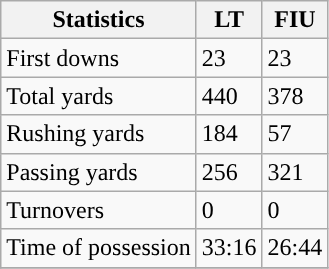<table class="wikitable">
<tr>
<th>Statistics</th>
<th>LT</th>
<th>FIU</th>
</tr>
<tr>
<td>First downs</td>
<td>23</td>
<td>23</td>
</tr>
<tr>
<td>Total yards</td>
<td>440</td>
<td>378</td>
</tr>
<tr>
<td>Rushing yards</td>
<td>184</td>
<td>57</td>
</tr>
<tr>
<td>Passing yards</td>
<td>256</td>
<td>321</td>
</tr>
<tr>
<td>Turnovers</td>
<td>0</td>
<td>0</td>
</tr>
<tr>
<td>Time of possession</td>
<td>33:16</td>
<td>26:44</td>
</tr>
<tr>
</tr>
</table>
